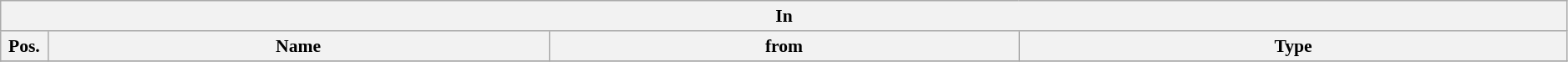<table class="wikitable" style="font-size:90%;width:99%;">
<tr>
<th colspan="4">In</th>
</tr>
<tr>
<th width=3%>Pos.</th>
<th width=32%>Name</th>
<th width=30%>from</th>
<th width=35%>Type</th>
</tr>
<tr>
</tr>
</table>
